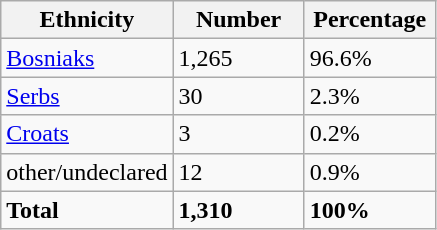<table class="wikitable">
<tr>
<th width="100px">Ethnicity</th>
<th width="80px">Number</th>
<th width="80px">Percentage</th>
</tr>
<tr>
<td><a href='#'>Bosniaks</a></td>
<td>1,265</td>
<td>96.6%</td>
</tr>
<tr>
<td><a href='#'>Serbs</a></td>
<td>30</td>
<td>2.3%</td>
</tr>
<tr>
<td><a href='#'>Croats</a></td>
<td>3</td>
<td>0.2%</td>
</tr>
<tr>
<td>other/undeclared</td>
<td>12</td>
<td>0.9%</td>
</tr>
<tr>
<td><strong>Total</strong></td>
<td><strong>1,310</strong></td>
<td><strong>100%</strong></td>
</tr>
</table>
